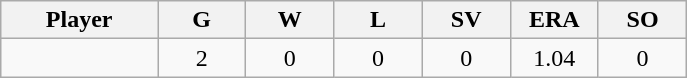<table class="wikitable sortable">
<tr>
<th bgcolor="#DDDDFF" width="16%">Player</th>
<th bgcolor="#DDDDFF" width="9%">G</th>
<th bgcolor="#DDDDFF" width="9%">W</th>
<th bgcolor="#DDDDFF" width="9%">L</th>
<th bgcolor="#DDDDFF" width="9%">SV</th>
<th bgcolor="#DDDDFF" width="9%">ERA</th>
<th bgcolor="#DDDDFF" width="9%">SO</th>
</tr>
<tr align="center">
<td></td>
<td>2</td>
<td>0</td>
<td>0</td>
<td>0</td>
<td>1.04</td>
<td>0</td>
</tr>
</table>
